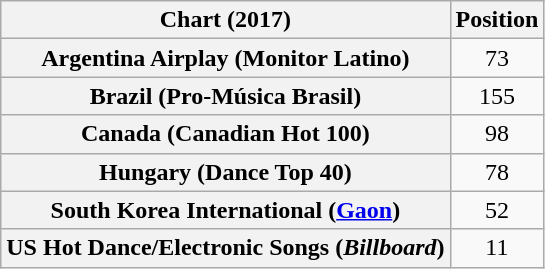<table class="wikitable sortable plainrowheaders" style="text-align:center;">
<tr>
<th>Chart (2017)</th>
<th>Position</th>
</tr>
<tr>
<th scope="row">Argentina Airplay (Monitor Latino)</th>
<td>73</td>
</tr>
<tr>
<th scope="row">Brazil (Pro-Música Brasil)</th>
<td>155</td>
</tr>
<tr>
<th scope="row">Canada (Canadian Hot 100)</th>
<td>98</td>
</tr>
<tr>
<th scope="row">Hungary (Dance Top 40)</th>
<td>78</td>
</tr>
<tr>
<th scope="row">South Korea International (<a href='#'>Gaon</a>)</th>
<td>52</td>
</tr>
<tr>
<th scope="row">US Hot Dance/Electronic Songs (<em>Billboard</em>)</th>
<td>11</td>
</tr>
</table>
